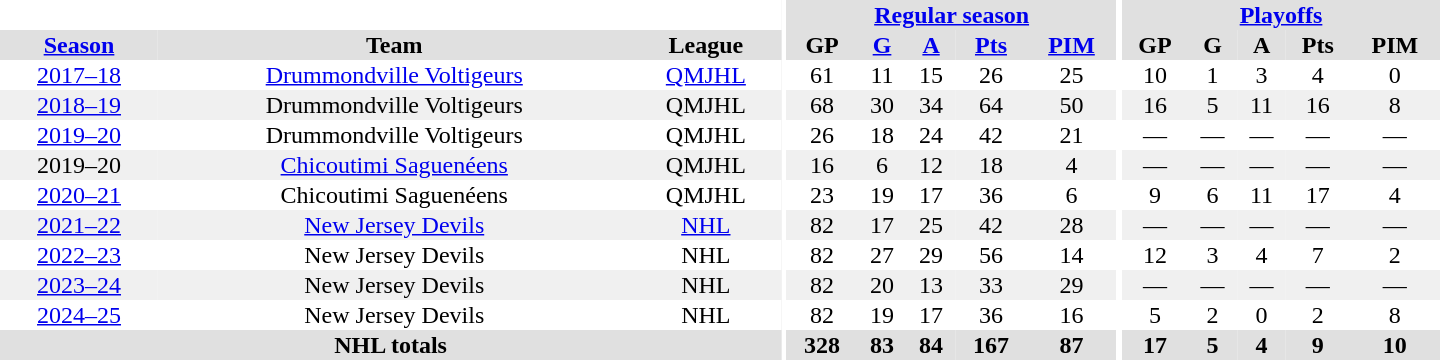<table border="0" cellpadding="1" cellspacing="0" style="text-align:center; width:60em">
<tr bgcolor="#e0e0e0">
<th colspan="3" bgcolor="#ffffff"></th>
<th rowspan="100" bgcolor="#ffffff"></th>
<th colspan="5"><a href='#'>Regular season</a></th>
<th rowspan="100" bgcolor="#ffffff"></th>
<th colspan="5"><a href='#'>Playoffs</a></th>
</tr>
<tr bgcolor="#e0e0e0">
<th><a href='#'>Season</a></th>
<th>Team</th>
<th>League</th>
<th>GP</th>
<th><a href='#'>G</a></th>
<th><a href='#'>A</a></th>
<th><a href='#'>Pts</a></th>
<th><a href='#'>PIM</a></th>
<th>GP</th>
<th>G</th>
<th>A</th>
<th>Pts</th>
<th>PIM</th>
</tr>
<tr>
<td><a href='#'>2017–18</a></td>
<td><a href='#'>Drummondville Voltigeurs</a></td>
<td><a href='#'>QMJHL</a></td>
<td>61</td>
<td>11</td>
<td>15</td>
<td>26</td>
<td>25</td>
<td>10</td>
<td>1</td>
<td>3</td>
<td>4</td>
<td>0</td>
</tr>
<tr bgcolor="#f0f0f0">
<td><a href='#'>2018–19</a></td>
<td>Drummondville Voltigeurs</td>
<td>QMJHL</td>
<td>68</td>
<td>30</td>
<td>34</td>
<td>64</td>
<td>50</td>
<td>16</td>
<td>5</td>
<td>11</td>
<td>16</td>
<td>8</td>
</tr>
<tr>
<td><a href='#'>2019–20</a></td>
<td>Drummondville Voltigeurs</td>
<td>QMJHL</td>
<td>26</td>
<td>18</td>
<td>24</td>
<td>42</td>
<td>21</td>
<td>—</td>
<td>—</td>
<td>—</td>
<td>—</td>
<td>—</td>
</tr>
<tr bgcolor="#f0f0f0">
<td>2019–20</td>
<td><a href='#'>Chicoutimi Saguenéens</a></td>
<td>QMJHL</td>
<td>16</td>
<td>6</td>
<td>12</td>
<td>18</td>
<td>4</td>
<td>—</td>
<td>—</td>
<td>—</td>
<td>—</td>
<td>—</td>
</tr>
<tr>
<td><a href='#'>2020–21</a></td>
<td>Chicoutimi Saguenéens</td>
<td>QMJHL</td>
<td>23</td>
<td>19</td>
<td>17</td>
<td>36</td>
<td>6</td>
<td>9</td>
<td>6</td>
<td>11</td>
<td>17</td>
<td>4</td>
</tr>
<tr bgcolor="#f0f0f0">
<td><a href='#'>2021–22</a></td>
<td><a href='#'>New Jersey Devils</a></td>
<td><a href='#'>NHL</a></td>
<td>82</td>
<td>17</td>
<td>25</td>
<td>42</td>
<td>28</td>
<td>—</td>
<td>—</td>
<td>—</td>
<td>—</td>
<td>—</td>
</tr>
<tr>
<td><a href='#'>2022–23</a></td>
<td>New Jersey Devils</td>
<td>NHL</td>
<td>82</td>
<td>27</td>
<td>29</td>
<td>56</td>
<td>14</td>
<td>12</td>
<td>3</td>
<td>4</td>
<td>7</td>
<td>2</td>
</tr>
<tr bgcolor="#f0f0f0">
<td><a href='#'>2023–24</a></td>
<td>New Jersey Devils</td>
<td>NHL</td>
<td>82</td>
<td>20</td>
<td>13</td>
<td>33</td>
<td>29</td>
<td>—</td>
<td>—</td>
<td>—</td>
<td>—</td>
<td>—</td>
</tr>
<tr>
<td><a href='#'>2024–25</a></td>
<td>New Jersey Devils</td>
<td>NHL</td>
<td>82</td>
<td>19</td>
<td>17</td>
<td>36</td>
<td>16</td>
<td>5</td>
<td>2</td>
<td>0</td>
<td>2</td>
<td>8</td>
</tr>
<tr bgcolor="#e0e0e0">
<th colspan="3">NHL totals</th>
<th>328</th>
<th>83</th>
<th>84</th>
<th>167</th>
<th>87</th>
<th>17</th>
<th>5</th>
<th>4</th>
<th>9</th>
<th>10</th>
</tr>
</table>
